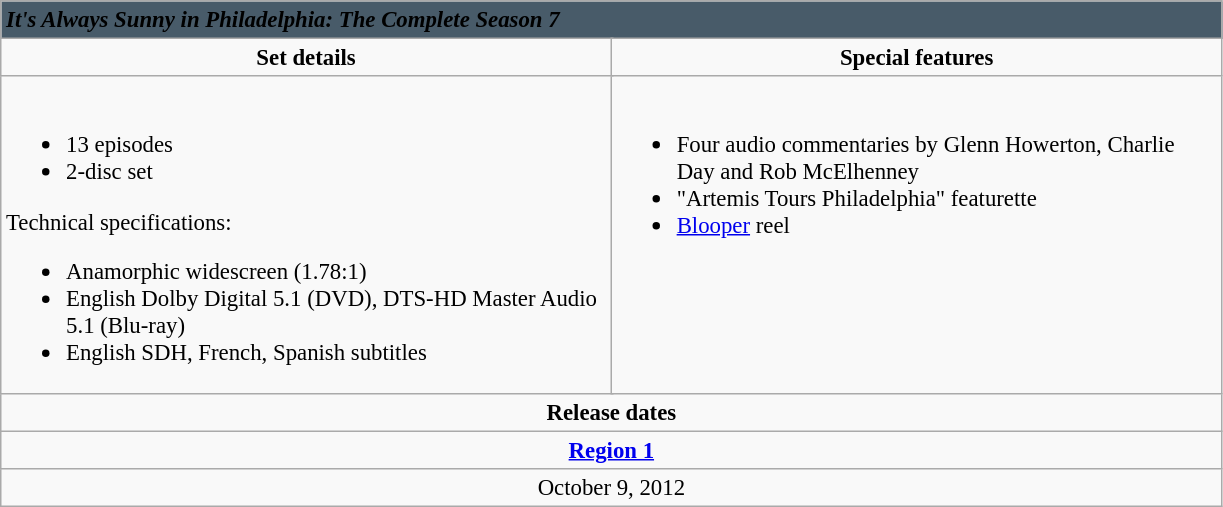<table class="wikitable" style="font-size:95%;">
<tr style="background: #485B69;">
<td colspan="6"><span> <strong><em>It's Always Sunny in Philadelphia: The Complete Season 7</em></strong></span></td>
</tr>
<tr style="vertical-align:top; text-align:center;">
<td style="width:400px;" colspan="3"><strong>Set details</strong></td>
<td style="width:400px; " colspan="3"><strong>Special features</strong></td>
</tr>
<tr valign="top">
<td colspan="3" style="text-align:left; width:400px;"><br><ul><li>13 episodes</li><li>2-disc set</li></ul>Technical specifications:<ul><li>Anamorphic widescreen (1.78:1)</li><li>English Dolby Digital 5.1 (DVD), DTS-HD Master Audio 5.1 (Blu-ray)</li><li>English SDH, French, Spanish subtitles</li></ul></td>
<td colspan="3" style="text-align:left; width:400px;"><br><ul><li>Four audio commentaries by Glenn Howerton, Charlie Day and Rob McElhenney</li><li>"Artemis Tours Philadelphia" featurette</li><li><a href='#'>Blooper</a> reel</li></ul></td>
</tr>
<tr>
<td colspan="6" style="text-align:center;"><strong>Release dates</strong></td>
</tr>
<tr>
<td colspan="6" style="text-align:center;"><strong><a href='#'>Region 1</a></strong></td>
</tr>
<tr style="text-align:center;">
<td colspan="6">October 9, 2012</td>
</tr>
</table>
